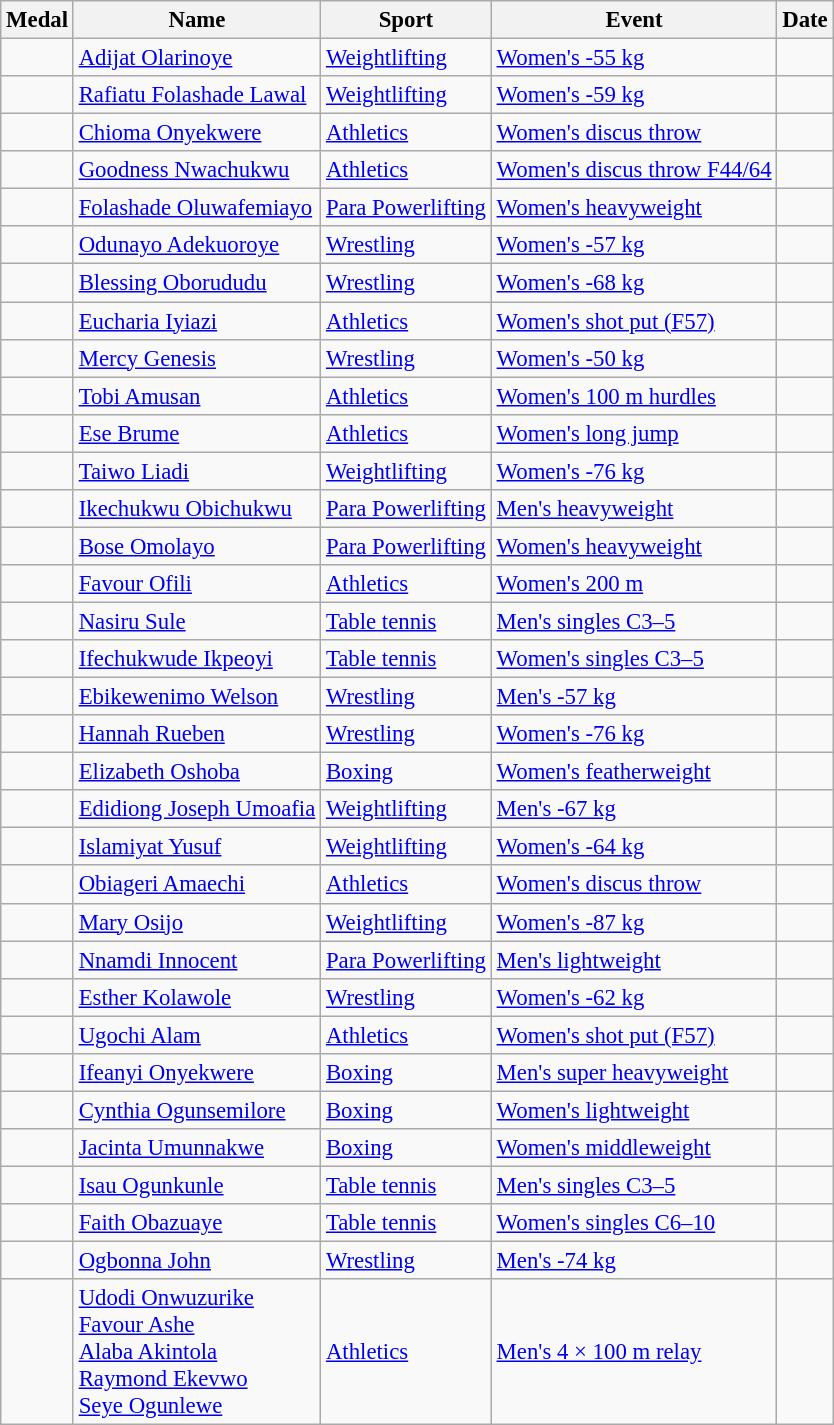<table class="wikitable sortable" style="font-size: 95%;">
<tr>
<th>Medal</th>
<th>Name</th>
<th>Sport</th>
<th>Event</th>
<th>Date</th>
</tr>
<tr>
<td></td>
<td><a href='#'>Adijat Olarinoye</a></td>
<td><a href='#'>Weightlifting</a></td>
<td><a href='#'>Women's -55 kg</a></td>
<td></td>
</tr>
<tr>
<td></td>
<td><a href='#'>Rafiatu Folashade Lawal</a></td>
<td><a href='#'>Weightlifting</a></td>
<td><a href='#'>Women's -59 kg</a></td>
<td></td>
</tr>
<tr>
<td></td>
<td><a href='#'>Chioma Onyekwere</a></td>
<td><a href='#'>Athletics</a></td>
<td><a href='#'>Women's discus throw</a></td>
<td></td>
</tr>
<tr>
<td></td>
<td><a href='#'>Goodness Nwachukwu</a></td>
<td><a href='#'>Athletics</a></td>
<td><a href='#'>Women's discus throw F44/64</a></td>
<td></td>
</tr>
<tr>
<td></td>
<td><a href='#'>Folashade Oluwafemiayo</a></td>
<td><a href='#'>Para Powerlifting</a></td>
<td><a href='#'>Women's heavyweight</a></td>
<td></td>
</tr>
<tr>
<td></td>
<td><a href='#'>Odunayo Adekuoroye</a></td>
<td><a href='#'>Wrestling</a></td>
<td><a href='#'>Women's -57 kg</a></td>
<td></td>
</tr>
<tr>
<td></td>
<td><a href='#'>Blessing Oborududu</a></td>
<td><a href='#'>Wrestling</a></td>
<td><a href='#'>Women's -68 kg</a></td>
<td></td>
</tr>
<tr>
<td></td>
<td><a href='#'>Eucharia Iyiazi</a></td>
<td><a href='#'>Athletics</a></td>
<td><a href='#'>Women's shot put (F57)</a></td>
<td></td>
</tr>
<tr>
<td></td>
<td><a href='#'>Mercy Genesis</a></td>
<td><a href='#'>Wrestling</a></td>
<td><a href='#'>Women's -50 kg</a></td>
<td></td>
</tr>
<tr>
<td></td>
<td><a href='#'>Tobi Amusan</a></td>
<td><a href='#'>Athletics</a></td>
<td><a href='#'>Women's 100 m hurdles</a></td>
<td></td>
</tr>
<tr>
<td></td>
<td><a href='#'>Ese Brume</a></td>
<td><a href='#'>Athletics</a></td>
<td><a href='#'>Women's long jump</a></td>
<td></td>
</tr>
<tr>
<td></td>
<td><a href='#'>Taiwo Liadi</a></td>
<td><a href='#'>Weightlifting</a></td>
<td><a href='#'>Women's -76 kg</a></td>
<td></td>
</tr>
<tr>
<td></td>
<td><a href='#'>Ikechukwu Obichukwu</a></td>
<td><a href='#'>Para Powerlifting</a></td>
<td><a href='#'>Men's heavyweight</a></td>
<td></td>
</tr>
<tr>
<td></td>
<td><a href='#'>Bose Omolayo</a></td>
<td><a href='#'>Para Powerlifting</a></td>
<td><a href='#'>Women's heavyweight</a></td>
<td></td>
</tr>
<tr>
<td></td>
<td><a href='#'>Favour Ofili</a></td>
<td><a href='#'>Athletics</a></td>
<td><a href='#'>Women's 200 m</a></td>
<td></td>
</tr>
<tr>
<td></td>
<td><a href='#'>Nasiru Sule</a></td>
<td><a href='#'>Table tennis</a></td>
<td><a href='#'>Men's singles C3–5</a></td>
<td></td>
</tr>
<tr>
<td></td>
<td><a href='#'>Ifechukwude Ikpeoyi</a></td>
<td><a href='#'>Table tennis</a></td>
<td><a href='#'>Women's singles C3–5</a></td>
<td></td>
</tr>
<tr>
<td></td>
<td><a href='#'>Ebikewenimo Welson</a></td>
<td><a href='#'>Wrestling</a></td>
<td><a href='#'>Men's -57 kg</a></td>
<td></td>
</tr>
<tr>
<td></td>
<td><a href='#'>Hannah Rueben</a></td>
<td><a href='#'>Wrestling</a></td>
<td><a href='#'>Women's -76 kg</a></td>
<td></td>
</tr>
<tr>
<td></td>
<td><a href='#'>Elizabeth Oshoba</a></td>
<td><a href='#'>Boxing</a></td>
<td><a href='#'>Women's featherweight</a></td>
<td></td>
</tr>
<tr>
<td></td>
<td><a href='#'>Edidiong Joseph Umoafia</a></td>
<td><a href='#'>Weightlifting</a></td>
<td><a href='#'>Men's -67 kg</a></td>
<td></td>
</tr>
<tr>
<td></td>
<td><a href='#'>Islamiyat Yusuf</a></td>
<td><a href='#'>Weightlifting</a></td>
<td><a href='#'>Women's -64 kg</a></td>
<td></td>
</tr>
<tr>
<td></td>
<td><a href='#'>Obiageri Amaechi</a></td>
<td><a href='#'>Athletics</a></td>
<td><a href='#'>Women's discus throw</a></td>
<td></td>
</tr>
<tr>
<td></td>
<td><a href='#'>Mary Osijo</a></td>
<td><a href='#'>Weightlifting</a></td>
<td><a href='#'>Women's -87 kg</a></td>
<td></td>
</tr>
<tr>
<td></td>
<td><a href='#'>Nnamdi Innocent</a></td>
<td><a href='#'>Para Powerlifting</a></td>
<td><a href='#'>Men's lightweight</a></td>
<td></td>
</tr>
<tr>
<td></td>
<td><a href='#'>Esther Kolawole</a></td>
<td><a href='#'>Wrestling</a></td>
<td><a href='#'>Women's -62 kg</a></td>
<td></td>
</tr>
<tr>
<td></td>
<td><a href='#'>Ugochi Alam</a></td>
<td><a href='#'>Athletics</a></td>
<td><a href='#'>Women's shot put (F57)</a></td>
<td></td>
</tr>
<tr>
<td></td>
<td><a href='#'>Ifeanyi Onyekwere</a></td>
<td><a href='#'>Boxing</a></td>
<td><a href='#'>Men's super heavyweight</a></td>
<td></td>
</tr>
<tr>
<td></td>
<td><a href='#'>Cynthia Ogunsemilore</a></td>
<td><a href='#'>Boxing</a></td>
<td><a href='#'>Women's lightweight</a></td>
<td></td>
</tr>
<tr>
<td></td>
<td><a href='#'>Jacinta Umunnakwe</a></td>
<td><a href='#'>Boxing</a></td>
<td><a href='#'>Women's middleweight</a></td>
<td></td>
</tr>
<tr>
<td></td>
<td><a href='#'>Isau Ogunkunle</a></td>
<td><a href='#'>Table tennis</a></td>
<td><a href='#'>Men's singles C3–5</a></td>
<td></td>
</tr>
<tr>
<td></td>
<td><a href='#'>Faith Obazuaye</a></td>
<td><a href='#'>Table tennis</a></td>
<td><a href='#'>Women's singles C6–10</a></td>
<td></td>
</tr>
<tr>
<td></td>
<td><a href='#'>Ogbonna John</a></td>
<td><a href='#'>Wrestling</a></td>
<td><a href='#'>Men's -74 kg</a></td>
<td></td>
</tr>
<tr>
<td></td>
<td><a href='#'>Udodi Onwuzurike</a><br><a href='#'>Favour Ashe</a><br><a href='#'>Alaba Akintola</a><br> <a href='#'>Raymond Ekevwo</a><br><a href='#'>Seye Ogunlewe</a></td>
<td><a href='#'>Athletics</a></td>
<td><a href='#'>Men's 4 × 100 m relay</a></td>
<td></td>
</tr>
</table>
